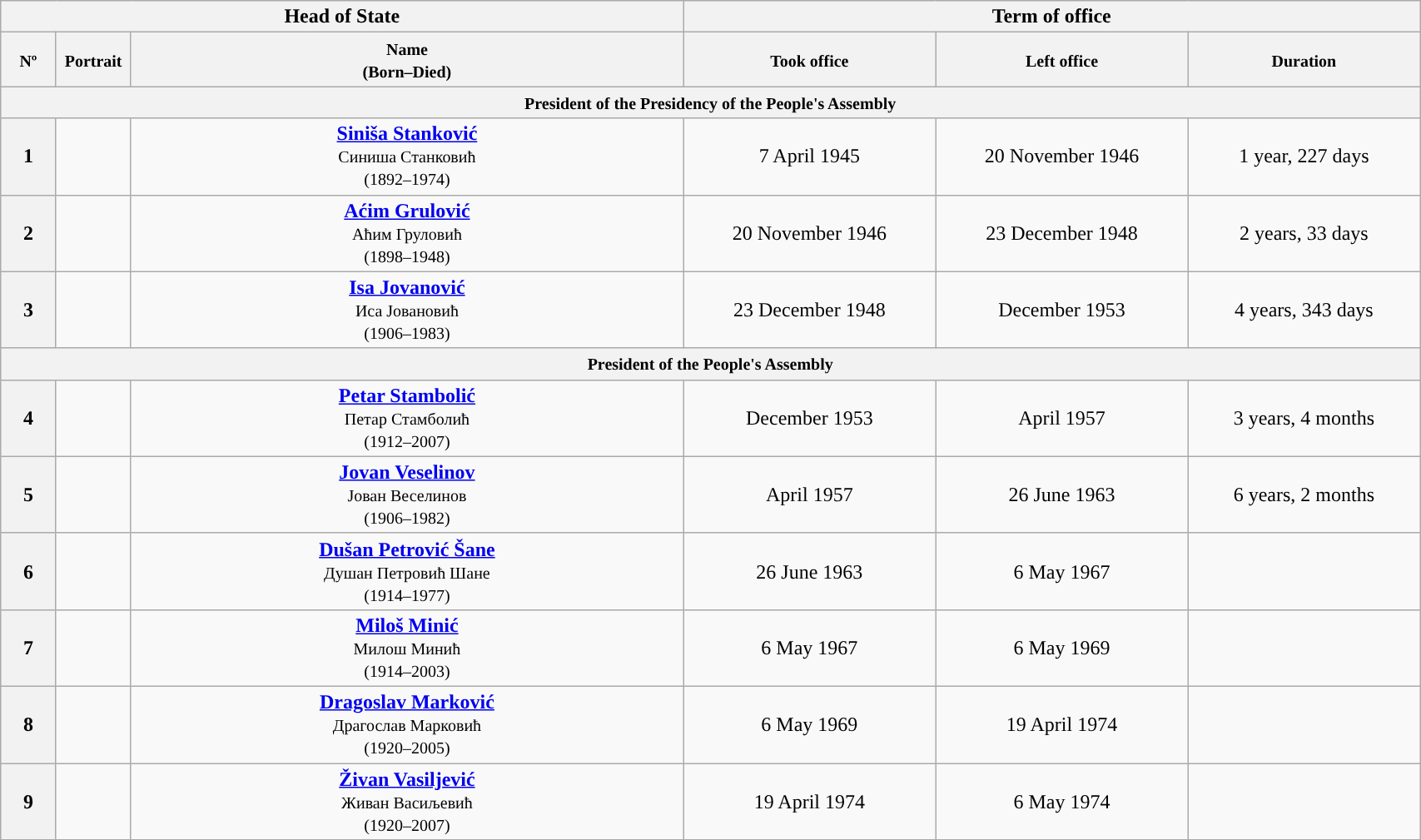<table class="wikitable" style="text-align:center; width:90%">
<tr>
<th width=35% colspan=3>Head of State</th>
<th width=40% colspan=3>Term of office</th>
</tr>
<tr>
<th width=3%><small>Nº</small></th>
<th><small>Portrait</small></th>
<th width=30%><small>Name<br>(Born–Died)</small></th>
<th><small>Took office</small></th>
<th><small>Left office</small></th>
<th><small>Duration</small></th>
</tr>
<tr>
<th colspan=8><small>President of the Presidency of the People's Assembly</small></th>
</tr>
<tr>
<th style="background:">1</th>
<td></td>
<td><strong><a href='#'>Siniša Stanković</a></strong><br><small>Синиша Станковић<br>(1892–1974)</small></td>
<td>7 April 1945</td>
<td>20 November 1946</td>
<td>1 year, 227 days</td>
</tr>
<tr>
<th style="background:">2</th>
<td></td>
<td><strong><a href='#'>Aćim Grulović</a></strong><br><small>Аћим Груловић<br>(1898–1948)</small></td>
<td>20 November 1946</td>
<td>23 December 1948</td>
<td>2 years, 33 days</td>
</tr>
<tr>
<th style="background:">3</th>
<td></td>
<td><strong><a href='#'>Isa Jovanović</a></strong><br><small>Иса Јовановић<br>(1906–1983)</small></td>
<td>23 December 1948</td>
<td>December 1953</td>
<td>4 years, 343 days</td>
</tr>
<tr>
<th colspan=8><small>President of the People's Assembly</small></th>
</tr>
<tr>
<th style="background:">4</th>
<td></td>
<td><strong><a href='#'>Petar Stambolić</a></strong><br><small>Петар Стамболић<br>(1912–2007)</small></td>
<td>December 1953</td>
<td>April 1957</td>
<td>3 years, 4 months</td>
</tr>
<tr>
<th style="background:">5</th>
<td></td>
<td><strong><a href='#'>Jovan Veselinov</a></strong><br><small>Јован Веселинов<br>(1906–1982)</small></td>
<td>April 1957</td>
<td>26 June 1963</td>
<td>6 years, 2 months</td>
</tr>
<tr>
<th style="background:">6</th>
<td></td>
<td><strong><a href='#'>Dušan Petrović Šane</a></strong><br><small>Душан Петровић Шане<br>(1914–1977)</small></td>
<td>26 June 1963</td>
<td>6 May 1967</td>
<td></td>
</tr>
<tr>
<th style="background:">7</th>
<td></td>
<td><strong><a href='#'>Miloš Minić</a></strong><br><small>Милош Минић<br>(1914–2003)</small></td>
<td>6 May 1967</td>
<td>6 May 1969</td>
<td></td>
</tr>
<tr>
<th style="background:">8</th>
<td></td>
<td><strong><a href='#'>Dragoslav Marković</a></strong><br><small>Драгослав Марковић<br>(1920–2005)</small></td>
<td>6 May 1969</td>
<td>19 April 1974</td>
<td></td>
</tr>
<tr>
<th style="background:">9</th>
<td></td>
<td><strong><a href='#'>Živan Vasiljević</a></strong><br><small>Живан Васиљевић<br>(1920–2007)</small></td>
<td>19 April 1974</td>
<td>6 May 1974</td>
<td></td>
</tr>
<tr>
</tr>
</table>
